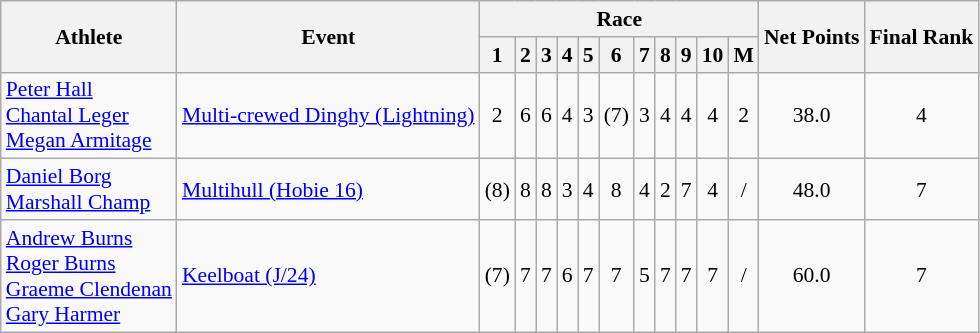<table class="wikitable" border="1" style="font-size:90%">
<tr>
<th rowspan=2>Athlete</th>
<th rowspan=2>Event</th>
<th colspan=11>Race</th>
<th rowspan=2>Net Points</th>
<th rowspan=2>Final Rank</th>
</tr>
<tr>
<th>1</th>
<th>2</th>
<th>3</th>
<th>4</th>
<th>5</th>
<th>6</th>
<th>7</th>
<th>8</th>
<th>9</th>
<th>10</th>
<th>M</th>
</tr>
<tr align=center>
<td align=left><a href='#'>Peter Hall</a><br><a href='#'>Chantal Leger</a><br><a href='#'>Megan Armitage</a></td>
<td align=left><a href='#'>Multi-crewed Dinghy (Lightning)</a></td>
<td>2</td>
<td>6</td>
<td>6</td>
<td>4</td>
<td>3</td>
<td>(7)</td>
<td>3</td>
<td>4</td>
<td>4</td>
<td>4</td>
<td>2</td>
<td>38.0</td>
<td>4</td>
</tr>
<tr align=center>
<td align=left><a href='#'>Daniel Borg</a><br><a href='#'>Marshall Champ</a></td>
<td align=left><a href='#'>Multihull (Hobie 16)</a></td>
<td>(8)</td>
<td>8</td>
<td>8</td>
<td>3</td>
<td>4</td>
<td>8</td>
<td>4</td>
<td>2</td>
<td>7</td>
<td>4</td>
<td>/</td>
<td>48.0</td>
<td>7</td>
</tr>
<tr align=center>
<td align=left><a href='#'>Andrew Burns</a><br><a href='#'>Roger Burns</a><br><a href='#'>Graeme Clendenan</a><br><a href='#'>Gary Harmer</a></td>
<td align=left><a href='#'>Keelboat (J/24)</a></td>
<td>(7)</td>
<td>7</td>
<td>7</td>
<td>6</td>
<td>7</td>
<td>7</td>
<td>5</td>
<td>7</td>
<td>7</td>
<td>7</td>
<td>/</td>
<td>60.0</td>
<td>7</td>
</tr>
</table>
